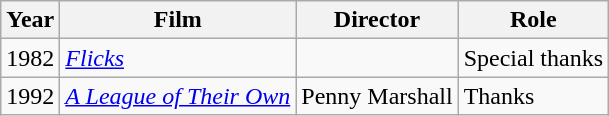<table class="wikitable">
<tr>
<th>Year</th>
<th>Film</th>
<th>Director</th>
<th>Role</th>
</tr>
<tr>
<td>1982</td>
<td><em><a href='#'>Flicks</a></em></td>
<td></td>
<td>Special thanks</td>
</tr>
<tr>
<td>1992</td>
<td><em><a href='#'>A League of Their Own</a></em></td>
<td>Penny Marshall</td>
<td>Thanks</td>
</tr>
</table>
